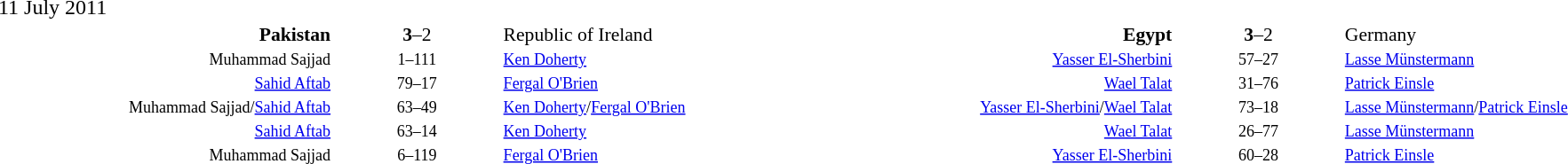<table width="100%" cellspacing="1">
<tr>
<th width=20%></th>
<th width=10%></th>
<th width=20%></th>
<th width=20%></th>
<th width=10%></th>
<th width=20%></th>
</tr>
<tr>
<td>11 July 2011</td>
</tr>
<tr style=font-size:90%>
<td align=right><strong>Pakistan </strong></td>
<td align=center><strong>3</strong>–2</td>
<td> Republic of Ireland</td>
<td align=right><strong>Egypt </strong></td>
<td align=center><strong>3</strong>–2</td>
<td> Germany</td>
</tr>
<tr style=font-size:75%>
<td align=right>Muhammad Sajjad</td>
<td align=center>1–111</td>
<td><a href='#'>Ken Doherty</a></td>
<td align=right><a href='#'>Yasser El-Sherbini</a></td>
<td align=center>57–27</td>
<td><a href='#'>Lasse Münstermann</a></td>
</tr>
<tr style=font-size:75%>
<td align=right><a href='#'>Sahid Aftab</a></td>
<td align=center>79–17</td>
<td><a href='#'>Fergal O'Brien</a></td>
<td align=right><a href='#'>Wael Talat</a></td>
<td align=center>31–76</td>
<td><a href='#'>Patrick Einsle</a></td>
</tr>
<tr style=font-size:75%>
<td align=right>Muhammad Sajjad/<a href='#'>Sahid Aftab</a></td>
<td align=center>63–49</td>
<td><a href='#'>Ken Doherty</a>/<a href='#'>Fergal O'Brien</a></td>
<td align=right><a href='#'>Yasser El-Sherbini</a>/<a href='#'>Wael Talat</a></td>
<td align=center>73–18</td>
<td><a href='#'>Lasse Münstermann</a>/<a href='#'>Patrick Einsle</a></td>
</tr>
<tr style=font-size:75%>
<td align=right><a href='#'>Sahid Aftab</a></td>
<td align=center>63–14</td>
<td><a href='#'>Ken Doherty</a></td>
<td align=right><a href='#'>Wael Talat</a></td>
<td align=center>26–77</td>
<td><a href='#'>Lasse Münstermann</a></td>
</tr>
<tr style=font-size:75%>
<td align=right>Muhammad Sajjad</td>
<td align=center>6–119</td>
<td><a href='#'>Fergal O'Brien</a></td>
<td align=right><a href='#'>Yasser El-Sherbini</a></td>
<td align=center>60–28</td>
<td><a href='#'>Patrick Einsle</a></td>
</tr>
</table>
